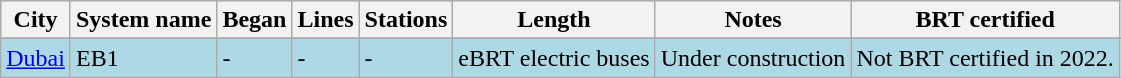<table class="wikitable">
<tr>
<th>City</th>
<th>System name</th>
<th>Began</th>
<th>Lines</th>
<th>Stations</th>
<th>Length</th>
<th>Notes</th>
<th>BRT certified</th>
</tr>
<tr>
</tr>
<tr style="background:lightblue;">
<td><a href='#'>Dubai</a></td>
<td>EB1</td>
<td>-</td>
<td>-</td>
<td>-</td>
<td>eBRT electric buses</td>
<td>Under construction</td>
<td>Not BRT certified in 2022.</td>
</tr>
</table>
